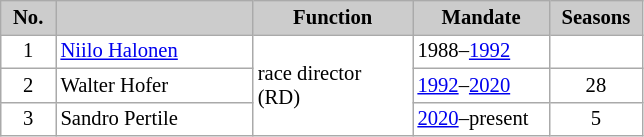<table class="wikitable plainrowheaders" style="background:#fff; font-size:86%; line-height:16px; border:grey solid 1px; border-collapse:collapse;">
<tr style="background:#ccc; text-align:center;">
<th style="background:#ccc;" width=30>No.</th>
<th style="background:#ccc;" width=125></th>
<th style="background:#ccc;" width=100>Function</th>
<th style="background:#ccc;" width=85>Mandate</th>
<th style="background:#ccc;" width=55>Seasons</th>
</tr>
<tr>
<td align=center>1</td>
<td> <a href='#'>Niilo Halonen</a></td>
<td rowspan=3>race director (RD)</td>
<td>1988–<a href='#'>1992</a></td>
<td align=center></td>
</tr>
<tr>
<td align=center>2</td>
<td> Walter Hofer</td>
<td><a href='#'>1992</a>–<a href='#'>2020</a></td>
<td align=center>28</td>
</tr>
<tr>
<td align=center>3</td>
<td> Sandro Pertile</td>
<td><a href='#'>2020</a>–present</td>
<td align=center>5</td>
</tr>
</table>
